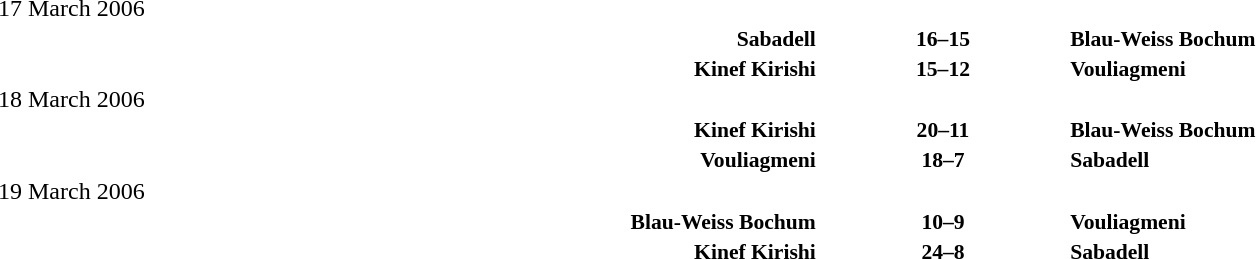<table width=100% cellspacing=1>
<tr>
<th></th>
<th></th>
<th></th>
</tr>
<tr>
<td>17 March 2006</td>
</tr>
<tr style=font-size:90%>
<td align=right><strong>Sabadell</strong></td>
<td align=center><strong>16–15</strong></td>
<td><strong>Blau-Weiss Bochum</strong></td>
</tr>
<tr style=font-size:90%>
<td align=right><strong>Kinef Kirishi</strong></td>
<td align=center><strong>15–12</strong></td>
<td><strong>Vouliagmeni</strong></td>
</tr>
<tr>
<td>18 March 2006</td>
</tr>
<tr style=font-size:90%>
<td align=right><strong>Kinef Kirishi</strong></td>
<td align=center><strong>20–11</strong></td>
<td><strong>Blau-Weiss Bochum</strong></td>
</tr>
<tr style=font-size:90%>
<td align=right><strong>Vouliagmeni</strong></td>
<td align=center><strong>18–7</strong></td>
<td><strong>Sabadell</strong></td>
</tr>
<tr>
<td>19 March 2006</td>
</tr>
<tr style=font-size:90%>
<td align=right><strong>Blau-Weiss Bochum</strong></td>
<td align=center><strong>10–9</strong></td>
<td><strong>Vouliagmeni</strong></td>
</tr>
<tr style=font-size:90%>
<td align=right><strong>Kinef Kirishi</strong></td>
<td align=center><strong>24–8</strong></td>
<td><strong>Sabadell</strong></td>
</tr>
</table>
